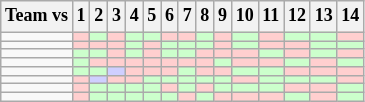<table class= "wikitable" style="font-size:75%; text-align:center;">
<tr>
<th>Team vs</th>
<th>1</th>
<th>2</th>
<th>3</th>
<th>4</th>
<th>5</th>
<th>6</th>
<th>7</th>
<th>8</th>
<th>9</th>
<th>10</th>
<th>11</th>
<th>12</th>
<th>13</th>
<th>14</th>
</tr>
<tr>
<td align="left"></td>
<td style="background:#FFCFCF;"></td>
<td style="background:#cfc;"></td>
<td style="background:#FFCFCF;"></td>
<td style="background:#cfc;"></td>
<td style="background:#cfc;"></td>
<td style="background:#FFCFCF;"></td>
<td style="background:#FFCFCF;"></td>
<td style="background:#cfc;"></td>
<td style="background:#FFCFCF;"></td>
<td style="background:#cfc;"></td>
<td style="background:#FFCFCF;"></td>
<td style="background:#cfc;"></td>
<td style="background:#cfc;"></td>
<td style="background:#FFCFCF;"></td>
</tr>
<tr>
<td align="left"></td>
<td style="background:#FFCFCF;"></td>
<td style="background:#FFCFCF;"></td>
<td style="background:#FFCFCF;"></td>
<td style="background:#cfc;"></td>
<td style="background:#FFCFCF;"></td>
<td style="background:#cfc;"></td>
<td style="background:#cfc;"></td>
<td style="background:#cfc;"></td>
<td style="background:#FFCFCF;"></td>
<td style="background:#cfc;"></td>
<td style="background:#FFCFCF;"></td>
<td style="background:#FFCFCF;"></td>
<td style="background:#cfc;"></td>
<td style="background:#cfc;"></td>
</tr>
<tr>
<td align="left"></td>
<td style="background:#cfc;"></td>
<td style="background:#cfc;"></td>
<td style="background:#FFCFCF;"></td>
<td style="background:#cfc;"></td>
<td style="background:#FFCFCF;"></td>
<td style="background:#cfc;"></td>
<td style="background:#cfc;"></td>
<td style="background:#FFCFCF;"></td>
<td style="background:#FFCFCF;"></td>
<td style="background:#FFCFCF;"></td>
<td style="background:#cfc;"></td>
<td style="background:#FFCFCF;"></td>
<td style="background:#cfc;"></td>
<td style="background:#FFCFCF;"></td>
</tr>
<tr>
<td align="left"></td>
<td style="background:#cfc;"></td>
<td style="background:#FFCFCF;"></td>
<td style="background:#FFCFCF;"></td>
<td style="background:#FFCFCF;"></td>
<td style="background:#FFCFCF;"></td>
<td style="background:#FFCFCF;"></td>
<td style="background:#FFCFCF;"></td>
<td style="background:#FFCFCF;"></td>
<td style="background:#cfc;"></td>
<td style="background:#FFCFCF;"></td>
<td style="background:#FFCFCF;"></td>
<td style="background:#cfc;"></td>
<td style="background:#FFCFCF;"></td>
<td style="background:#cfc;"></td>
</tr>
<tr>
<td align="left"></td>
<td style="background:#cfc;"></td>
<td style="background:#cfc;"></td>
<td style="background:#CFCFFF;"></td>
<td style="background:#FFCFCF;"></td>
<td style="background:#FFCFCF;"></td>
<td style="background:#FFCFCF;"></td>
<td style="background:#cfc;"></td>
<td style="background:#FFCFCF;"></td>
<td style="background:#FFCFCF;"></td>
<td style="background:#cfc;"></td>
<td style="background:#cfc;"></td>
<td style="background:#FFCFCF;"></td>
<td style="background:#FFCFCF;"></td>
<td style="background:#FFCFCF;"></td>
</tr>
<tr>
<td align="left"></td>
<td style="background:#FFCFCF;"></td>
<td style="background:#CFCFFF;"></td>
<td style="background:#FFCFCF;"></td>
<td style="background:#FFCFCF;"></td>
<td style="background:#cfc;"></td>
<td style="background:#cfc;"></td>
<td style="background:#cfc;"></td>
<td style="background:#cfc;"></td>
<td style="background:#cfc;"></td>
<td style="background:#FFCFCF;"></td>
<td style="background:#cfc;"></td>
<td style="background:#cfc;"></td>
<td style="background:#cfc;"></td>
<td style="background:#FFCFCF;"></td>
</tr>
<tr>
<td align="left"></td>
<td style="background:#FFCFCF;"></td>
<td style="background:#cfc;"></td>
<td style="background:#cfc;"></td>
<td style="background:#cfc;"></td>
<td style="background:#cfc;"></td>
<td style="background:#FFCFCF;"></td>
<td style="background:#cfc;"></td>
<td style="background:#FFCFCF;"></td>
<td style="background:#cfc;"></td>
<td style="background:#cfc;"></td>
<td style="background:#cfc;"></td>
<td style="background:#FFCFCF;"></td>
<td style="background:#FFCFCF;"></td>
<td style="background:#cfc;"></td>
</tr>
<tr>
<td align="left"></td>
<td style="background:#FFCFCF;"></td>
<td style="background:#cfc;"></td>
<td style="background:#cfc;"></td>
<td style="background:#cfc;"></td>
<td style="background:#cfc;"></td>
<td style="background:#cfc;"></td>
<td style="background:#FFCFCF;"></td>
<td style="background:#cfc;"></td>
<td style="background:#FFCFCF;"></td>
<td style="background:#FFCFCF;"></td>
<td style="background:#FFCFCF;"></td>
<td style="background:#cfc;"></td>
<td style="background:#FFCFCF;"></td>
<td style="background:#cfc;"></td>
</tr>
</table>
